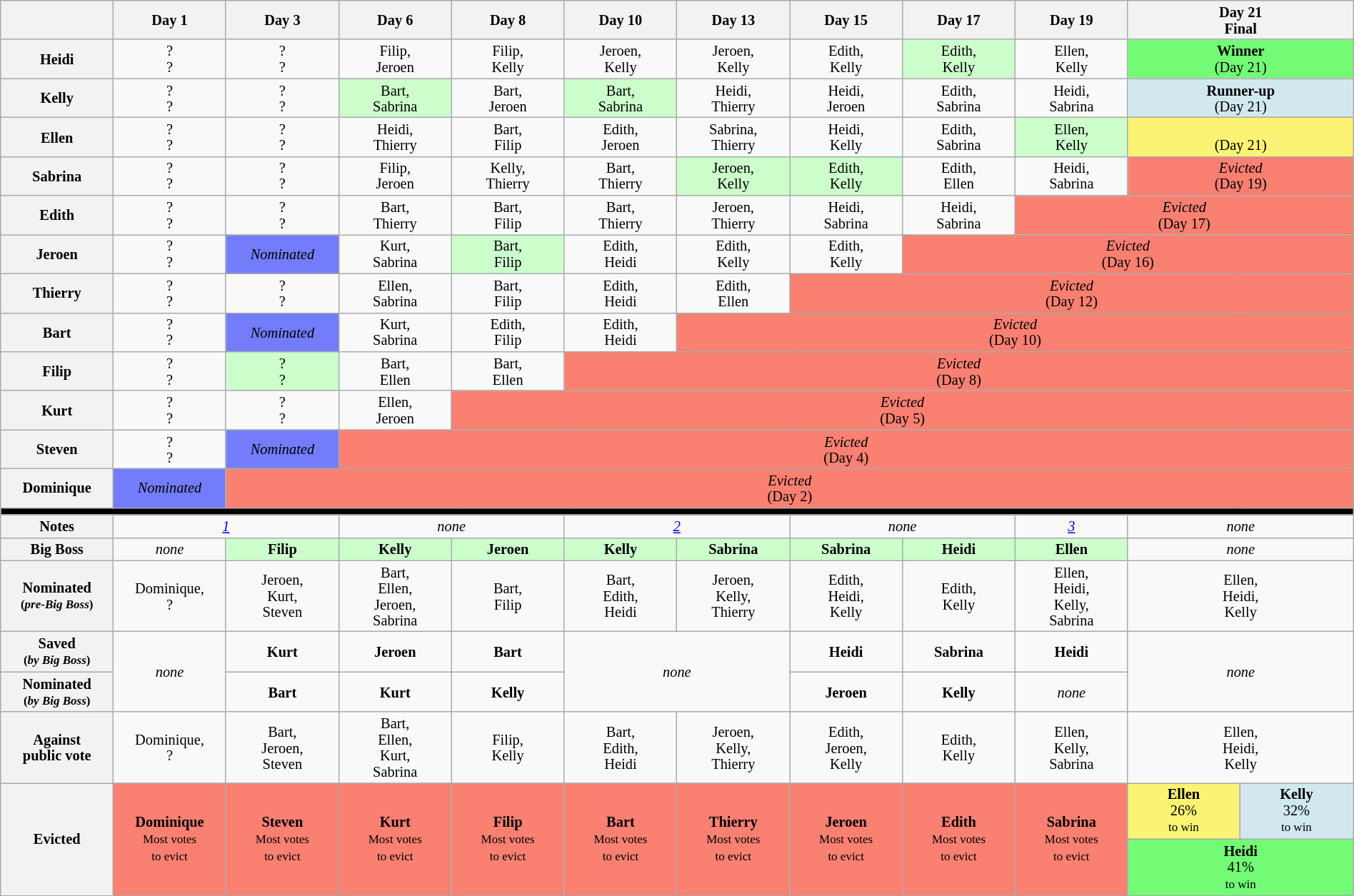<table class="wikitable" style="text-align:center; width: 100%; font-size:85%; line-height:15px">
<tr>
<th style="width:6%"></th>
<th style="width:6%">Day 1</th>
<th style="width:6%">Day 3</th>
<th style="width:6%">Day 6</th>
<th style="width:6%">Day 8</th>
<th style="width:6%">Day 10</th>
<th style="width:6%">Day 13</th>
<th style="width:6%">Day 15</th>
<th style="width:6%">Day 17</th>
<th style="width:6%">Day 19</th>
<th style="width:12%" colspan=2>Day 21<br>Final</th>
</tr>
<tr>
<th>Heidi</th>
<td>?<br>?</td>
<td>?<br>?</td>
<td>Filip,<br>Jeroen</td>
<td>Filip,<br>Kelly</td>
<td>Jeroen,<br>Kelly</td>
<td>Jeroen,<br>Kelly</td>
<td>Edith,<br>Kelly</td>
<td style="background:#CCFFCC">Edith,<br>Kelly</td>
<td>Ellen,<br>Kelly</td>
<td style="background:#73FB76" colspan="2"><strong>Winner</strong><br>(Day 21)</td>
</tr>
<tr>
<th>Kelly</th>
<td>?<br>?</td>
<td>?<br>?</td>
<td style="background:#CCFFCC">Bart,<br>Sabrina</td>
<td>Bart,<br>Jeroen</td>
<td style="background:#CCFFCC">Bart,<br>Sabrina</td>
<td>Heidi,<br>Thierry</td>
<td>Heidi,<br>Jeroen</td>
<td>Edith,<br>Sabrina</td>
<td>Heidi,<br>Sabrina</td>
<td style="background:#D1E8EF" colspan="2"><strong>Runner-up</strong><br>(Day 21)</td>
</tr>
<tr>
<th>Ellen</th>
<td>?<br>?</td>
<td>?<br>?</td>
<td>Heidi,<br>Thierry</td>
<td>Bart,<br>Filip</td>
<td>Edith,<br>Jeroen</td>
<td>Sabrina,<br>Thierry</td>
<td>Heidi,<br>Kelly</td>
<td>Edith,<br>Sabrina</td>
<td style="background:#CCFFCC">Ellen,<br>Kelly</td>
<td style="background:#FBF373" colspan="2"><br>(Day 21)</td>
</tr>
<tr>
<th>Sabrina</th>
<td>?<br>?</td>
<td>?<br>?</td>
<td>Filip,<br>Jeroen</td>
<td>Kelly,<br>Thierry</td>
<td>Bart,<br>Thierry</td>
<td style="background:#CCFFCC">Jeroen,<br>Kelly</td>
<td style="background:#CCFFCC">Edith,<br>Kelly</td>
<td>Edith,<br>Ellen</td>
<td>Heidi,<br>Sabrina</td>
<td style="background:#FA8072" colspan=2><em>Evicted</em><br>(Day 19)</td>
</tr>
<tr>
<th>Edith</th>
<td>?<br>?</td>
<td>?<br>?</td>
<td>Bart,<br>Thierry</td>
<td>Bart,<br>Filip</td>
<td>Bart,<br>Thierry</td>
<td>Jeroen,<br>Thierry</td>
<td>Heidi,<br>Sabrina</td>
<td>Heidi,<br>Sabrina</td>
<td style="background:#FA8072" colspan=3><em>Evicted</em><br>(Day 17)</td>
</tr>
<tr>
<th>Jeroen</th>
<td>?<br>?</td>
<td style="background:#737DFB"><em>Nominated</em></td>
<td>Kurt,<br>Sabrina</td>
<td style="background:#CCFFCC">Bart,<br>Filip</td>
<td>Edith,<br>Heidi</td>
<td>Edith,<br>Kelly</td>
<td>Edith,<br>Kelly</td>
<td style="background:#FA8072" colspan=4><em>Evicted</em><br>(Day 16)</td>
</tr>
<tr>
<th>Thierry</th>
<td>?<br>?</td>
<td>?<br>?</td>
<td>Ellen,<br>Sabrina</td>
<td>Bart,<br>Filip</td>
<td>Edith,<br>Heidi</td>
<td>Edith,<br>Ellen</td>
<td style="background:#FA8072" colspan=5><em>Evicted</em><br>(Day 12)</td>
</tr>
<tr>
<th>Bart</th>
<td>?<br>?</td>
<td style="background:#737DFB"><em>Nominated</em></td>
<td>Kurt,<br>Sabrina</td>
<td>Edith,<br>Filip</td>
<td>Edith,<br>Heidi</td>
<td style="background:#FA8072" colspan=6><em>Evicted</em><br>(Day 10)</td>
</tr>
<tr>
<th>Filip</th>
<td>?<br>?</td>
<td style="background:#CCFFCC">?<br>?</td>
<td>Bart,<br>Ellen</td>
<td>Bart,<br>Ellen</td>
<td style="background:#FA8072" colspan=7><em>Evicted</em><br>(Day 8)</td>
</tr>
<tr>
<th>Kurt</th>
<td>?<br>?</td>
<td>?<br>?</td>
<td>Ellen,<br>Jeroen</td>
<td style="background:#FA8072" colspan=8><em>Evicted</em><br>(Day 5)</td>
</tr>
<tr>
<th>Steven</th>
<td>?<br>?</td>
<td style="background:#737DFB"><em>Nominated</em></td>
<td style="background:#FA8072" colspan=9><em>Evicted</em><br>(Day 4)</td>
</tr>
<tr>
<th>Dominique</th>
<td style="background:#737DFB"><em>Nominated</em></td>
<td style="background:#FA8072" colspan=10><em>Evicted</em><br>(Day 2)</td>
</tr>
<tr>
<td style="background:#000" colspan="12"></td>
</tr>
<tr>
<th>Notes</th>
<td colspan=2><em><a href='#'>1</a></em></td>
<td colspan="2"><em>none</em></td>
<td colspan=2><em><a href='#'>2</a></em></td>
<td colspan="2"><em>none</em></td>
<td><em><a href='#'>3</a></em></td>
<td colspan=2><em>none</em></td>
</tr>
<tr>
<th>Big Boss</th>
<td><em>none</em></td>
<td style="background:#CCFFCC"><strong>Filip</strong></td>
<td style="background:#CCFFCC"><strong>Kelly</strong></td>
<td style="background:#CCFFCC"><strong>Jeroen</strong></td>
<td style="background:#CCFFCC"><strong>Kelly</strong></td>
<td style="background:#CCFFCC"><strong>Sabrina</strong></td>
<td style="background:#CCFFCC"><strong>Sabrina</strong></td>
<td style="background:#CCFFCC"><strong>Heidi</strong></td>
<td style="background:#CCFFCC"><strong>Ellen</strong></td>
<td colspan=2><em>none</em></td>
</tr>
<tr>
<th>Nominated<br><small>(<em>pre-Big Boss</em>)</small></th>
<td>Dominique,<br>?</td>
<td>Jeroen,<br>Kurt,<br>Steven</td>
<td>Bart,<br>Ellen,<br>Jeroen,<br>Sabrina</td>
<td>Bart,<br>Filip</td>
<td>Bart,<br>Edith,<br>Heidi</td>
<td>Jeroen,<br>Kelly,<br>Thierry</td>
<td>Edith,<br>Heidi,<br>Kelly</td>
<td>Edith,<br>Kelly</td>
<td>Ellen,<br>Heidi,<br>Kelly,<br>Sabrina</td>
<td colspan=2>Ellen,<br>Heidi,<br>Kelly</td>
</tr>
<tr>
<th>Saved<br><small>(<em>by Big Boss</em>)</small></th>
<td rowspan="2"><em>none</em></td>
<td><strong>Kurt</strong></td>
<td><strong>Jeroen</strong></td>
<td><strong>Bart</strong></td>
<td rowspan="2" colspan="2"><em>none</em></td>
<td><strong>Heidi</strong></td>
<td><strong>Sabrina</strong></td>
<td><strong>Heidi</strong></td>
<td rowspan="2" colspan=2><em>none</em></td>
</tr>
<tr>
<th>Nominated<br><small>(<em>by Big Boss</em>)</small></th>
<td><strong>Bart</strong></td>
<td><strong>Kurt</strong></td>
<td><strong>Kelly</strong></td>
<td><strong>Jeroen</strong></td>
<td><strong>Kelly</strong></td>
<td><em>none</em></td>
</tr>
<tr>
<th>Against<br>public vote</th>
<td>Dominique,<br>?</td>
<td>Bart,<br>Jeroen,<br>Steven</td>
<td>Bart,<br>Ellen,<br>Kurt,<br>Sabrina</td>
<td>Filip,<br>Kelly</td>
<td>Bart,<br>Edith,<br>Heidi</td>
<td>Jeroen,<br>Kelly,<br>Thierry</td>
<td>Edith,<br>Jeroen,<br>Kelly</td>
<td>Edith,<br>Kelly</td>
<td>Ellen,<br>Kelly,<br>Sabrina</td>
<td colspan=2>Ellen,<br>Heidi,<br>Kelly</td>
</tr>
<tr>
<th rowspan=2>Evicted</th>
<td style="background:#FA8072" rowspan=2><strong>Dominique</strong><br><small>Most votes<br>to evict</small></td>
<td style="background:#FA8072" rowspan=2><strong>Steven</strong><br><small>Most votes<br>to evict</small></td>
<td style="background:#FA8072" rowspan=2><strong>Kurt</strong><br><small>Most votes<br>to evict</small></td>
<td style="background:#FA8072" rowspan=2><strong>Filip</strong><br><small>Most votes<br>to evict</small></td>
<td style="background:#FA8072" rowspan=2><strong>Bart</strong><br><small>Most votes<br>to evict</small></td>
<td style="background:#FA8072" rowspan=2><strong>Thierry</strong><br><small>Most votes<br>to evict</small></td>
<td style="background:#FA8072" rowspan=2><strong>Jeroen</strong><br><small>Most votes<br>to evict</small></td>
<td style="background:#FA8072" rowspan=2><strong>Edith</strong><br><small>Most votes<br>to evict</small></td>
<td style="background:#FA8072" rowspan=2><strong>Sabrina</strong><br><small>Most votes<br>to evict</small></td>
<td style="background:#FBF373"><strong>Ellen</strong><br>26%<br><small>to win</small></td>
<td style="background:#D1E8EF"><strong>Kelly</strong><br>32%<br><small>to win</small></td>
</tr>
<tr>
<td style="background:#73FB76" colspan=2><strong>Heidi</strong><br>41%<br><small>to win</small></td>
</tr>
</table>
